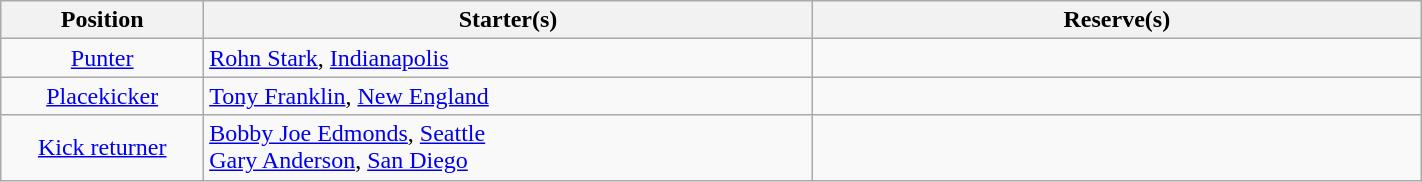<table class="wikitable" width=75%>
<tr>
<th width=10%>Position</th>
<th width=30%>Starter(s)</th>
<th width=30%>Reserve(s)</th>
</tr>
<tr>
<td align=center><a href='#'>Punter</a></td>
<td> <a href='#'>Rohn Stark</a>, <a href='#'>Indianapolis</a></td>
<td></td>
</tr>
<tr>
<td align=center><a href='#'>Placekicker</a></td>
<td> <a href='#'>Tony Franklin</a>, <a href='#'>New England</a></td>
<td></td>
</tr>
<tr>
<td align=center><a href='#'>Kick returner</a></td>
<td> <a href='#'>Bobby Joe Edmonds</a>, <a href='#'>Seattle</a><br> <a href='#'>Gary Anderson</a>, <a href='#'>San Diego</a></td>
<td></td>
</tr>
</table>
